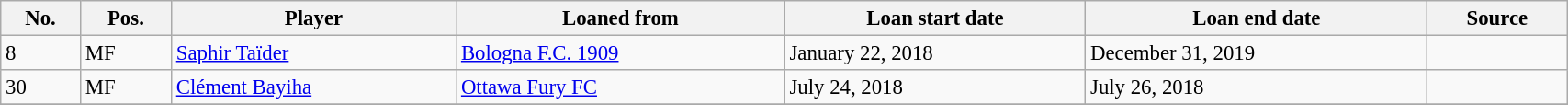<table class="wikitable sortable" style="width:90%; text-align:center; font-size:95%; text-align:left;">
<tr>
<th><strong>No.</strong></th>
<th><strong>Pos.</strong></th>
<th><strong>Player</strong></th>
<th><strong>Loaned from</strong></th>
<th><strong>Loan start date</strong></th>
<th><strong>Loan end date</strong></th>
<th><strong>Source</strong></th>
</tr>
<tr>
<td>8</td>
<td>MF</td>
<td> <a href='#'>Saphir Taïder</a></td>
<td> <a href='#'>Bologna F.C. 1909</a></td>
<td>January 22, 2018</td>
<td>December 31, 2019</td>
<td></td>
</tr>
<tr>
<td>30</td>
<td>MF</td>
<td> <a href='#'>Clément Bayiha</a></td>
<td> <a href='#'>Ottawa Fury FC</a></td>
<td>July 24, 2018</td>
<td>July 26, 2018</td>
<td></td>
</tr>
<tr>
</tr>
</table>
